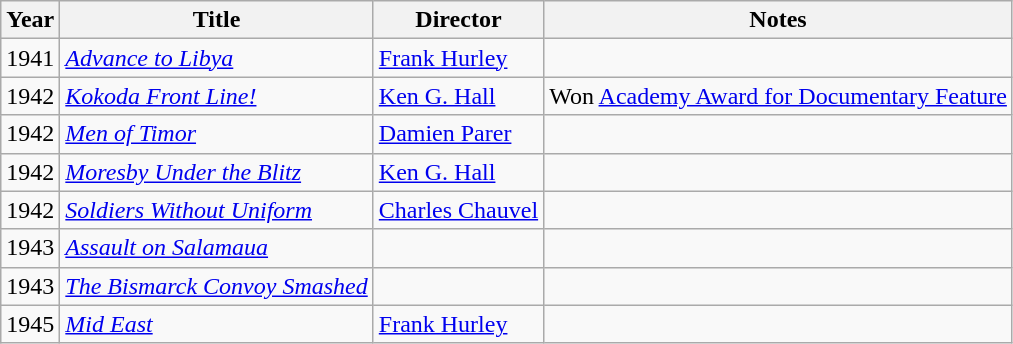<table class="wikitable">
<tr>
<th>Year</th>
<th>Title</th>
<th>Director</th>
<th>Notes</th>
</tr>
<tr>
<td>1941</td>
<td><em><a href='#'>Advance to Libya</a></em></td>
<td><a href='#'>Frank Hurley</a></td>
<td></td>
</tr>
<tr>
<td>1942</td>
<td><em><a href='#'>Kokoda Front Line!</a></em></td>
<td><a href='#'>Ken G. Hall</a></td>
<td>Won <a href='#'>Academy Award for Documentary Feature</a></td>
</tr>
<tr>
<td>1942</td>
<td><em><a href='#'>Men of Timor</a></em></td>
<td><a href='#'>Damien Parer</a></td>
<td></td>
</tr>
<tr>
<td>1942</td>
<td><em><a href='#'>Moresby Under the Blitz</a></em></td>
<td><a href='#'>Ken G. Hall</a></td>
<td></td>
</tr>
<tr>
<td>1942</td>
<td><em><a href='#'>Soldiers Without Uniform</a></em></td>
<td><a href='#'>Charles Chauvel</a></td>
<td></td>
</tr>
<tr>
<td>1943</td>
<td><em><a href='#'>Assault on Salamaua</a></em></td>
<td></td>
<td></td>
</tr>
<tr>
<td>1943</td>
<td><em><a href='#'>The Bismarck Convoy Smashed</a></em></td>
<td></td>
<td></td>
</tr>
<tr>
<td>1945</td>
<td><em><a href='#'>Mid East</a></em></td>
<td><a href='#'>Frank Hurley</a></td>
<td></td>
</tr>
</table>
